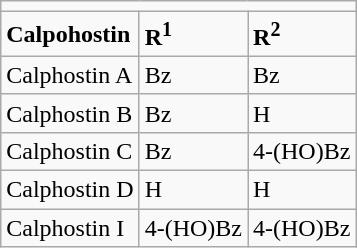<table class="wikitable" ; border="1">
<tr>
<td colspan="3"></td>
</tr>
<tr>
<td><strong>Calpohostin</strong></td>
<td><span><strong>R<sup>1</sup></strong></span></td>
<td><span><strong>R<sup>2</sup></strong></span></td>
</tr>
<tr>
<td>Calphostin A</td>
<td>Bz</td>
<td>Bz</td>
</tr>
<tr>
<td>Calphostin B</td>
<td>Bz</td>
<td>H</td>
</tr>
<tr>
<td>Calphostin C</td>
<td>Bz</td>
<td>4-(HO)Bz</td>
</tr>
<tr>
<td>Calphostin D</td>
<td>H</td>
<td>H</td>
</tr>
<tr>
<td>Calphostin I</td>
<td>4-(HO)Bz</td>
<td>4-(HO)Bz</td>
</tr>
</table>
